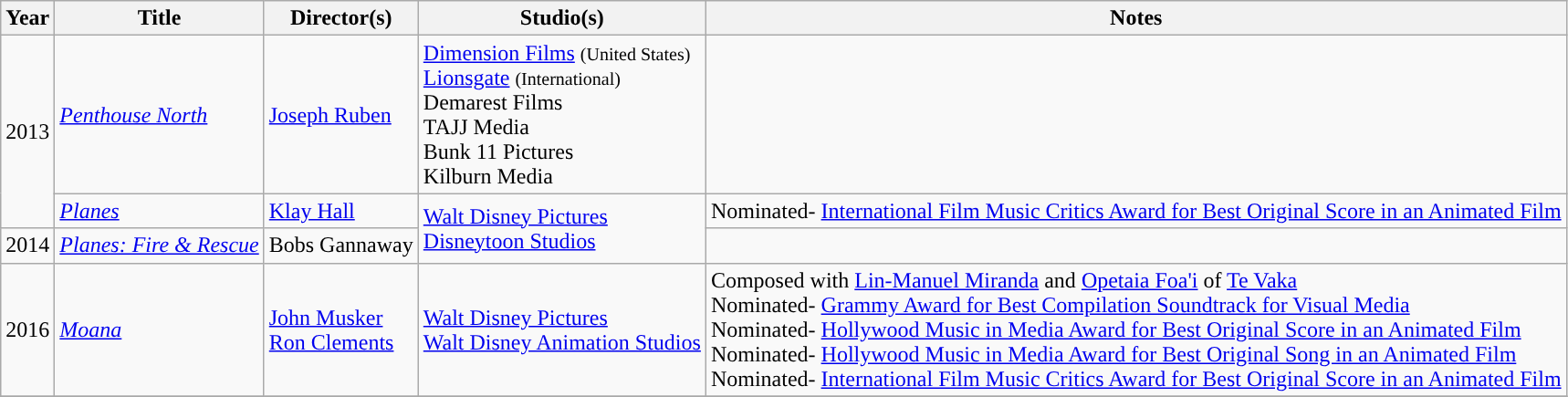<table class="wikitable">
<tr>
<th>Year</th>
<th>Title</th>
<th>Director(s)</th>
<th>Studio(s)</th>
<th>Notes</th>
</tr>
<tr>
<td rowspan="2">2013</td>
<td><em><a href='#'>Penthouse North</a></em></td>
<td><a href='#'>Joseph Ruben</a></td>
<td><a href='#'>Dimension Films</a> <small>(United States)</small><br><a href='#'>Lionsgate</a> <small>(International)</small><br>Demarest Films<br>TAJJ Media<br>Bunk 11 Pictures<br>Kilburn Media</td>
<td></td>
</tr>
<tr>
<td><em><a href='#'>Planes</a></em></td>
<td><a href='#'>Klay Hall</a></td>
<td rowspan="2"><a href='#'>Walt Disney Pictures</a><br><a href='#'>Disneytoon Studios</a></td>
<td>Nominated- <a href='#'>International Film Music Critics Award for Best Original Score in an Animated Film</a></td>
</tr>
<tr>
<td>2014</td>
<td><em><a href='#'>Planes: Fire & Rescue</a></em></td>
<td>Bobs Gannaway</td>
<td></td>
</tr>
<tr>
<td>2016</td>
<td><em><a href='#'>Moana</a></em></td>
<td><a href='#'>John Musker</a><br><a href='#'>Ron Clements</a></td>
<td><a href='#'>Walt Disney Pictures</a><br><a href='#'>Walt Disney Animation Studios</a></td>
<td>Composed with <a href='#'>Lin-Manuel Miranda</a> and <a href='#'>Opetaia Foa'i</a> of <a href='#'>Te Vaka</a><br>Nominated- <a href='#'>Grammy Award for Best Compilation Soundtrack for Visual Media</a><br>Nominated- <a href='#'>Hollywood Music in Media Award for Best Original Score in an Animated Film</a><br>Nominated- <a href='#'>Hollywood Music in Media Award for Best Original Song in an Animated Film</a><br>Nominated- <a href='#'>International Film Music Critics Award for Best Original Score in an Animated Film</a></td>
</tr>
<tr>
</tr>
</table>
